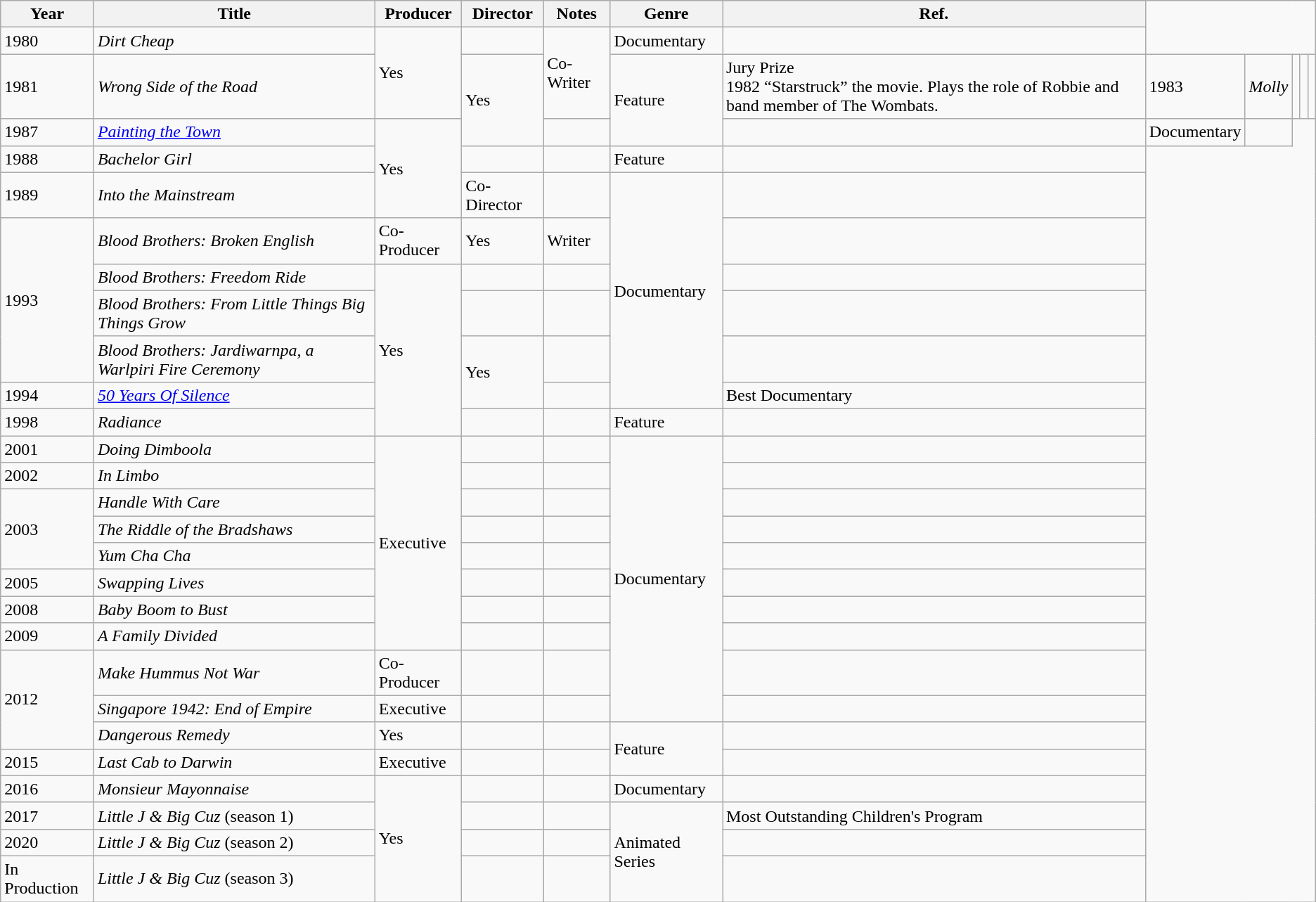<table class="wikitable sortable mw-collapsible">
<tr>
<th>Year</th>
<th>Title</th>
<th>Producer</th>
<th>Director</th>
<th>Notes</th>
<th>Genre</th>
<th>Ref.</th>
</tr>
<tr>
<td>1980</td>
<td><em>Dirt Cheap</em></td>
<td rowspan="2">Yes</td>
<td></td>
<td rowspan="2">Co-Writer</td>
<td>Documentary</td>
<td></td>
</tr>
<tr>
<td>1981</td>
<td><em>Wrong Side of the Road</em></td>
<td rowspan="2">Yes</td>
<td rowspan="2">Feature</td>
<td>Jury Prize<br>1982 
“Starstruck” the movie. Plays the role of Robbie and band member of The Wombats.</td>
<td>1983</td>
<td><em>Molly</em></td>
<td></td>
<td></td>
<td></td>
</tr>
<tr>
<td>1987</td>
<td><em><a href='#'>Painting the Town</a></em></td>
<td rowspan="3">Yes</td>
<td></td>
<td></td>
<td>Documentary</td>
<td></td>
</tr>
<tr>
<td>1988</td>
<td><em>Bachelor Girl</em></td>
<td></td>
<td></td>
<td>Feature</td>
<td></td>
</tr>
<tr>
<td>1989</td>
<td><em>Into the Mainstream</em></td>
<td>Co-Director</td>
<td></td>
<td rowspan="6">Documentary</td>
<td></td>
</tr>
<tr>
<td rowspan="4">1993</td>
<td><em>Blood Brothers: Broken English</em></td>
<td>Co-Producer</td>
<td>Yes</td>
<td>Writer</td>
<td></td>
</tr>
<tr>
<td><em>Blood Brothers: Freedom Ride</em></td>
<td rowspan="5">Yes</td>
<td></td>
<td></td>
<td></td>
</tr>
<tr>
<td><em>Blood Brothers: From Little Things Big Things Grow</em></td>
<td></td>
<td></td>
<td></td>
</tr>
<tr>
<td><em>Blood Brothers: Jardiwarnpa, a Warlpiri Fire Ceremony</em></td>
<td rowspan="2">Yes</td>
<td></td>
<td></td>
</tr>
<tr>
<td>1994</td>
<td><em><a href='#'>50 Years Of Silence</a></em></td>
<td></td>
<td>Best Documentary</td>
</tr>
<tr>
<td>1998</td>
<td><em>Radiance</em></td>
<td></td>
<td></td>
<td>Feature</td>
<td></td>
</tr>
<tr>
<td>2001</td>
<td><em>Doing Dimboola</em></td>
<td rowspan="8">Executive</td>
<td></td>
<td></td>
<td rowspan="10">Documentary</td>
<td></td>
</tr>
<tr>
<td>2002</td>
<td><em>In Limbo</em></td>
<td></td>
<td></td>
<td></td>
</tr>
<tr>
<td rowspan="3">2003</td>
<td><em>Handle With Care</em></td>
<td></td>
<td></td>
<td></td>
</tr>
<tr>
<td><em>The Riddle of the Bradshaws</em></td>
<td></td>
<td></td>
<td></td>
</tr>
<tr>
<td><em>Yum Cha Cha</em></td>
<td></td>
<td></td>
<td></td>
</tr>
<tr>
<td>2005</td>
<td><em>Swapping Lives</em></td>
<td></td>
<td></td>
<td></td>
</tr>
<tr>
<td>2008</td>
<td><em>Baby Boom to Bust</em></td>
<td></td>
<td></td>
<td></td>
</tr>
<tr>
<td>2009</td>
<td><em>A Family Divided</em></td>
<td></td>
<td></td>
<td></td>
</tr>
<tr>
<td rowspan="3">2012</td>
<td><em>Make Hummus Not War</em></td>
<td>Co-Producer</td>
<td></td>
<td></td>
<td></td>
</tr>
<tr>
<td><em>Singapore 1942: End of Empire</em></td>
<td>Executive</td>
<td></td>
<td></td>
<td></td>
</tr>
<tr>
<td><em>Dangerous Remedy</em></td>
<td>Yes</td>
<td></td>
<td></td>
<td rowspan="2">Feature</td>
<td></td>
</tr>
<tr>
<td>2015</td>
<td><em>Last Cab to Darwin</em></td>
<td>Executive</td>
<td></td>
<td></td>
<td></td>
</tr>
<tr>
<td>2016</td>
<td><em>Monsieur Mayonnaise</em></td>
<td rowspan="4">Yes</td>
<td></td>
<td></td>
<td>Documentary</td>
<td></td>
</tr>
<tr>
<td>2017</td>
<td><em>Little J & Big Cuz</em> (season 1)</td>
<td></td>
<td></td>
<td rowspan="3">Animated Series</td>
<td>Most Outstanding Children's Program </td>
</tr>
<tr>
<td>2020</td>
<td><em>Little J & Big Cuz</em> (season 2)</td>
<td></td>
<td></td>
<td></td>
</tr>
<tr>
<td>In Production</td>
<td><em>Little J & Big Cuz</em> (season 3)</td>
<td></td>
<td></td>
<td></td>
</tr>
</table>
